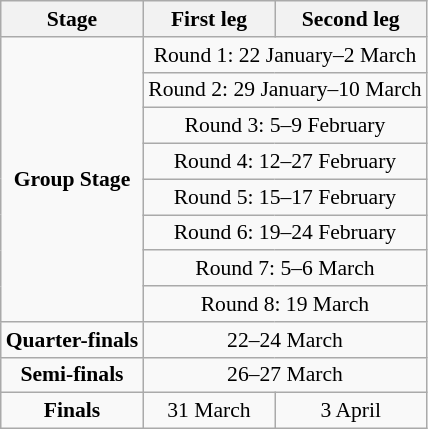<table class=wikitable style="text-align:center; font-size:90%">
<tr>
<th>Stage</th>
<th>First leg</th>
<th>Second leg</th>
</tr>
<tr>
<td rowspan=8><strong>Group Stage</strong></td>
<td colspan=2>Round 1: 22 January–2 March</td>
</tr>
<tr>
<td colspan=2>Round 2: 29 January–10 March</td>
</tr>
<tr>
<td colspan=2>Round 3: 5–9 February</td>
</tr>
<tr>
<td colspan=2>Round 4: 12–27 February</td>
</tr>
<tr>
<td colspan=2>Round 5: 15–17 February</td>
</tr>
<tr>
<td colspan=2>Round 6: 19–24 February</td>
</tr>
<tr>
<td colspan=2>Round 7: 5–6 March</td>
</tr>
<tr>
<td colspan=2>Round 8: 19 March</td>
</tr>
<tr>
<td><strong>Quarter-finals</strong></td>
<td colspan=2>22–24 March</td>
</tr>
<tr>
<td><strong>Semi-finals</strong></td>
<td colspan=2>26–27 March</td>
</tr>
<tr>
<td><strong>Finals</strong></td>
<td>31 March</td>
<td>3 April</td>
</tr>
</table>
